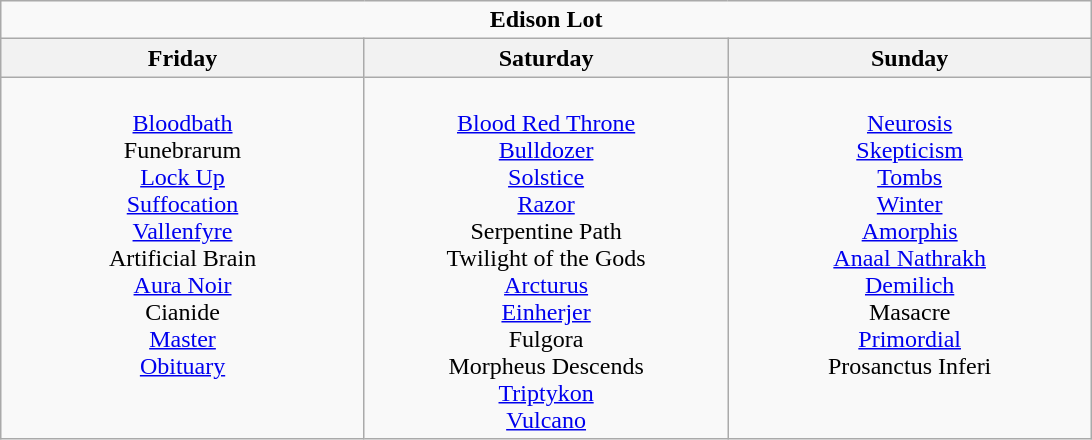<table class="wikitable">
<tr>
<td colspan="3" align="center"><strong>Edison Lot</strong></td>
</tr>
<tr>
<th>Friday</th>
<th>Saturday</th>
<th>Sunday</th>
</tr>
<tr>
<td valign="top" align="center" width=235><br><a href='#'>Bloodbath</a><br>
Funebrarum<br>
<a href='#'>Lock Up</a><br>
<a href='#'>Suffocation</a><br>
<a href='#'>Vallenfyre</a><br>
Artificial Brain<br>
<a href='#'>Aura Noir</a><br>
Cianide<br>
<a href='#'>Master</a><br>
<a href='#'>Obituary</a><br></td>
<td valign="top" align="center" width=235><br><a href='#'>Blood Red Throne</a><br>
<a href='#'>Bulldozer</a><br>
<a href='#'>Solstice</a><br>
<a href='#'>Razor</a><br>
Serpentine Path<br>
Twilight of the Gods<br>
<a href='#'>Arcturus</a><br>
<a href='#'>Einherjer</a><br>
Fulgora<br>
Morpheus Descends<br>
<a href='#'>Triptykon</a><br>
<a href='#'>Vulcano</a></td>
<td valign="top" align="center" width=235><br><a href='#'>Neurosis</a><br>
<a href='#'>Skepticism</a><br>
<a href='#'>Tombs</a><br>
<a href='#'>Winter</a><br>
<a href='#'>Amorphis</a><br>
<a href='#'>Anaal Nathrakh</a><br>
<a href='#'>Demilich</a><br>
Masacre<br>
<a href='#'>Primordial</a><br>
Prosanctus Inferi<br></td>
</tr>
</table>
